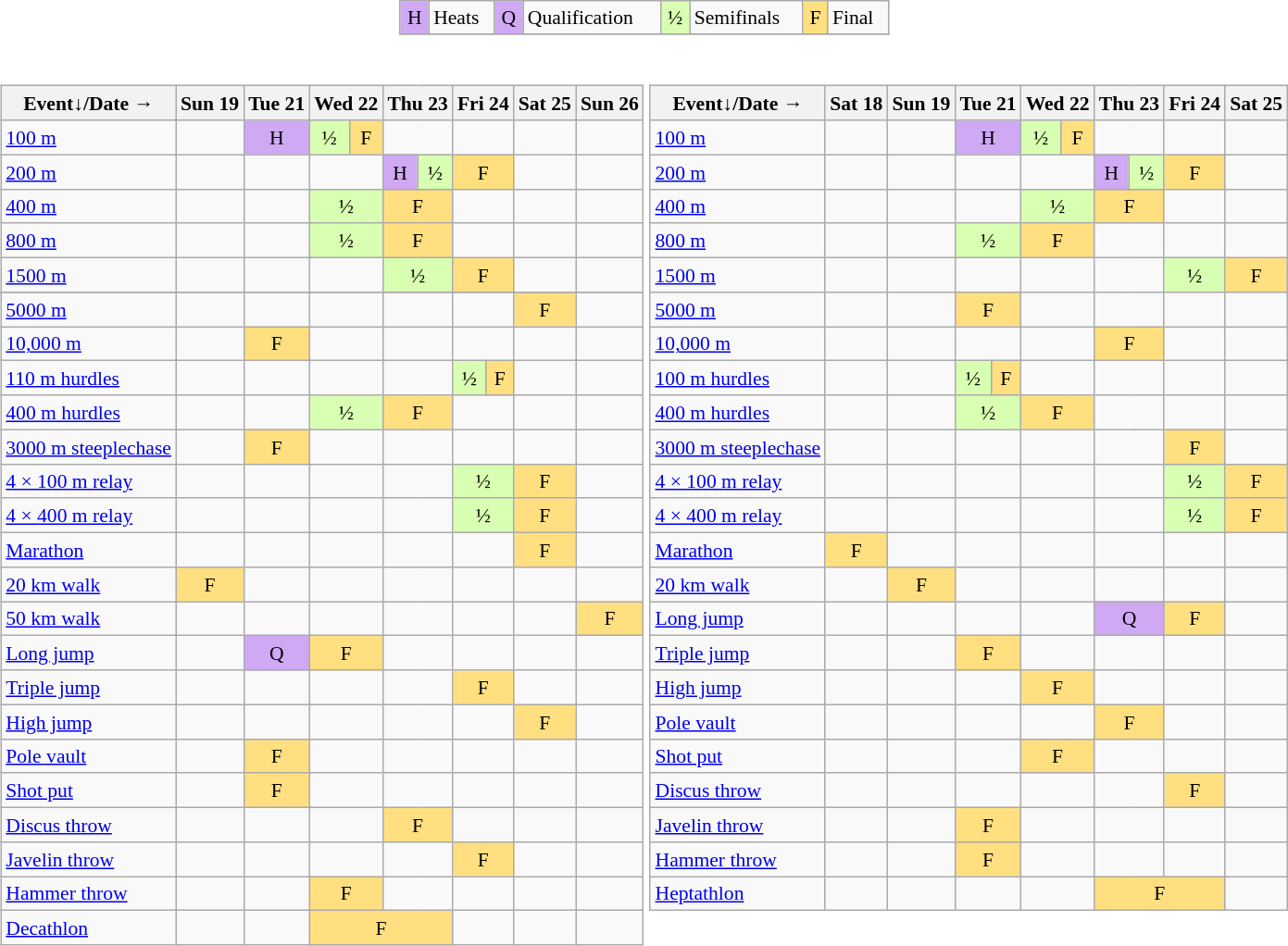<table>
<tr>
<td colspan=2><br><table class="wikitable" style="margin:0.5em auto; font-size:90%;position:relative;" width=38%;>
<tr>
<td style="background-color:#D0A9F5;text-align:center;">H</td>
<td>Heats</td>
<td style="background-color:#D0A9F5;text-align:center;">Q</td>
<td>Qualification</td>
<td style="background-color:#D9FFB2;text-align:center;">½</td>
<td>Semifinals</td>
<td style="background-color:#FFDF80;text-align:center;">F</td>
<td>Final</td>
</tr>
<tr>
</tr>
</table>
</td>
</tr>
<tr>
<td style="vertical-align:top"><br><table class="wikitable" style="margin:0.5em auto; font-size:90%; line-height:1.25em;">
<tr style="text-align:center;">
<th>Event↓/Date →</th>
<th>Sun 19</th>
<th colspan="2">Tue 21</th>
<th colspan=2>Wed 22</th>
<th colspan=2>Thu 23</th>
<th colspan="2">Fri 24</th>
<th colspan="2">Sat 25</th>
<th>Sun 26</th>
</tr>
<tr style="text-align:center;">
<td style="text-align:left;"><a href='#'>100 m</a></td>
<td></td>
<td colspan="2" style="background-color:#D0A9F5;">H</td>
<td style="background-color:#D9FFB2;">½</td>
<td style="background-color:#FFDF80;">F</td>
<td colspan="2"></td>
<td colspan="2"></td>
<td colspan="2"></td>
<td></td>
</tr>
<tr style="text-align:center;">
<td style="text-align:left;"><a href='#'>200 m</a></td>
<td></td>
<td colspan="2"></td>
<td colspan="2"></td>
<td style="background-color:#D0A9F5;">H</td>
<td style="background-color:#D9FFB2;">½</td>
<td colspan="2" style="background-color:#FFDF80;">F</td>
<td colspan="2"></td>
<td></td>
</tr>
<tr style="text-align:center;">
<td style="text-align:left;"><a href='#'>400 m</a></td>
<td></td>
<td colspan="2"></td>
<td colspan="2" style="background-color:#D9FFB2;">½</td>
<td colspan="2" style="background-color:#FFDF80;">F</td>
<td colspan="2"></td>
<td colspan="2"></td>
<td></td>
</tr>
<tr style="text-align:center;">
<td style="text-align:left;"><a href='#'>800 m</a></td>
<td></td>
<td colspan="2"></td>
<td colspan="2" style="background-color:#D9FFB2;">½</td>
<td colspan="2" style="background-color:#FFDF80;">F</td>
<td colspan="2"></td>
<td colspan="2"></td>
<td></td>
</tr>
<tr style="text-align:center;">
<td style="text-align:left;"><a href='#'>1500 m</a></td>
<td></td>
<td colspan="2"></td>
<td colspan="2"></td>
<td colspan="2" style="background-color:#D9FFB2;">½</td>
<td colspan="2" style="background-color:#FFDF80;">F</td>
<td colspan="2"></td>
<td></td>
</tr>
<tr style="text-align:center;">
</tr>
<tr style="text-align:center;">
<td style="text-align:left;"><a href='#'>5000 m</a></td>
<td></td>
<td colspan="2"></td>
<td colspan="2"></td>
<td colspan="2"></td>
<td colspan="2"></td>
<td colspan="2" style="background-color:#FFDF80;">F</td>
<td></td>
</tr>
<tr style="text-align:center;">
<td style="text-align:left;"><a href='#'>10,000 m</a></td>
<td></td>
<td colspan="2" style="background-color:#FFDF80;">F</td>
<td colspan="2"></td>
<td colspan="2"></td>
<td colspan="2"></td>
<td colspan="2"></td>
<td></td>
</tr>
<tr style="text-align:center;">
<td style="text-align:left;"><a href='#'>110 m hurdles</a></td>
<td></td>
<td colspan="2"></td>
<td colspan="2"></td>
<td colspan="2"></td>
<td style="background-color:#D9FFB2;">½</td>
<td style="background-color:#FFDF80;">F</td>
<td colspan="2"></td>
<td></td>
</tr>
<tr style="text-align:center;">
<td style="text-align:left;"><a href='#'>400 m hurdles</a></td>
<td></td>
<td colspan="2"></td>
<td colspan="2" style="background-color:#D9FFB2;">½</td>
<td colspan="2" style="background-color:#FFDF80;">F</td>
<td colspan="2"></td>
<td colspan="2"></td>
<td></td>
</tr>
<tr style="text-align:center;">
<td style="text-align:left;"><a href='#'>3000 m steeplechase</a></td>
<td></td>
<td colspan="2" style="background-color:#FFDF80;">F</td>
<td colspan="2"></td>
<td colspan="2"></td>
<td colspan="2"></td>
<td colspan="2"></td>
<td></td>
</tr>
<tr style="text-align:center;">
<td style="text-align:left;"><a href='#'>4 × 100 m relay</a></td>
<td></td>
<td colspan="2"></td>
<td colspan="2"></td>
<td colspan="2"></td>
<td colspan="2" style="background-color:#D9FFB2;">½</td>
<td colspan="2" style="background-color:#FFDF80;">F</td>
<td></td>
</tr>
<tr style="text-align:center;">
<td style="text-align:left;"><a href='#'>4 × 400 m relay</a></td>
<td></td>
<td colspan="2"></td>
<td colspan="2"></td>
<td colspan="2"></td>
<td colspan="2" style="background-color:#D9FFB2;">½</td>
<td colspan="2" style="background-color:#FFDF80;">F</td>
<td></td>
</tr>
<tr style="text-align:center;">
<td style="text-align:left;"><a href='#'>Marathon</a></td>
<td></td>
<td colspan="2"></td>
<td colspan="2"></td>
<td colspan="2"></td>
<td colspan="2"></td>
<td colspan="2" style="background-color:#FFDF80;">F</td>
<td></td>
</tr>
<tr style="text-align:center;">
<td style="text-align:left;"><a href='#'>20 km walk</a></td>
<td style="background-color:#FFDF80;">F</td>
<td colspan="2"></td>
<td colspan="2"></td>
<td colspan="2"></td>
<td colspan="2"></td>
<td colspan="2"></td>
<td></td>
</tr>
<tr style="text-align:center;">
<td style="text-align:left;"><a href='#'>50 km walk</a></td>
<td></td>
<td colspan="2"></td>
<td colspan="2"></td>
<td colspan="2"></td>
<td colspan="2"></td>
<td colspan="2"></td>
<td style="background-color:#FFDF80;">F</td>
</tr>
<tr style="text-align:center;">
<td style="text-align:left;"><a href='#'>Long jump</a></td>
<td></td>
<td colspan="2" style="background-color:#D0A9F5;">Q</td>
<td colspan="2" style="background-color:#FFDF80;">F</td>
<td colspan="2"></td>
<td colspan="2"></td>
<td colspan="2"></td>
<td></td>
</tr>
<tr style="text-align:center;">
<td style="text-align:left;"><a href='#'>Triple jump</a></td>
<td></td>
<td colspan="2"></td>
<td colspan="2"></td>
<td colspan="2"></td>
<td colspan="2" style="background-color:#FFDF80;">F</td>
<td colspan="2"></td>
<td></td>
</tr>
<tr style="text-align:center;">
<td style="text-align:left;"><a href='#'>High jump</a></td>
<td></td>
<td colspan="2"></td>
<td colspan="2"></td>
<td colspan="2"></td>
<td colspan="2"></td>
<td colspan="2" style="background-color:#FFDF80;">F</td>
<td></td>
</tr>
<tr style="text-align:center;">
<td style="text-align:left;"><a href='#'>Pole vault</a></td>
<td></td>
<td colspan="2" style="background-color:#FFDF80;">F</td>
<td colspan="2"></td>
<td colspan="2"></td>
<td colspan="2"></td>
<td colspan="2"></td>
<td></td>
</tr>
<tr style="text-align:center;">
<td style="text-align:left;"><a href='#'>Shot put</a></td>
<td></td>
<td colspan="2" style="background-color:#FFDF80;">F</td>
<td colspan="2"></td>
<td colspan="2"></td>
<td colspan="2"></td>
<td colspan="2"></td>
<td></td>
</tr>
<tr style="text-align:center;">
<td style="text-align:left;"><a href='#'>Discus throw</a></td>
<td></td>
<td colspan="2"></td>
<td colspan="2"></td>
<td colspan="2" style="background-color:#FFDF80;">F</td>
<td colspan="2"></td>
<td colspan="2"></td>
<td></td>
</tr>
<tr style="text-align:center;">
<td style="text-align:left;"><a href='#'>Javelin throw</a></td>
<td></td>
<td colspan="2"></td>
<td colspan="2"></td>
<td colspan="2"></td>
<td colspan="2" style="background-color:#FFDF80;">F</td>
<td colspan="2"></td>
<td></td>
</tr>
<tr style="text-align:center;">
<td style="text-align:left;"><a href='#'>Hammer throw</a></td>
<td></td>
<td colspan="2"></td>
<td colspan="2" style="background-color:#FFDF80;">F</td>
<td colspan="2"></td>
<td colspan="2"></td>
<td colspan="2"></td>
<td></td>
</tr>
<tr style="text-align:center;">
<td style="text-align:left;"><a href='#'>Decathlon</a></td>
<td></td>
<td colspan="2"></td>
<td colspan="4" style="background-color:#FFDF80;">F</td>
<td colspan="2"></td>
<td colspan="2"></td>
<td></td>
</tr>
</table>
</td>
<td style="vertical-align:top"><br><table class="wikitable" style="margin:0.5em auto; font-size:90%; line-height:1.25em;">
<tr style="text-align:center;">
<th>Event↓/Date →</th>
<th>Sat 18</th>
<th>Sun 19</th>
<th colspan="2">Tue 21</th>
<th colspan=2>Wed 22</th>
<th colspan=2>Thu 23</th>
<th colspan="2">Fri 24</th>
<th colspan="2">Sat 25</th>
</tr>
<tr style="text-align:center;">
<td style="text-align:left;"><a href='#'>100 m</a></td>
<td></td>
<td></td>
<td colspan="2" style="background-color:#D0A9F5;">H</td>
<td style="background-color:#D9FFB2;">½</td>
<td style="background-color:#FFDF80;">F</td>
<td colspan="2"></td>
<td colspan="2"></td>
<td colspan="2"></td>
</tr>
<tr style="text-align:center;">
<td style="text-align:left;"><a href='#'>200 m</a></td>
<td></td>
<td></td>
<td colspan="2"></td>
<td colspan="2"></td>
<td style="background-color:#D0A9F5;">H</td>
<td style="background-color:#D9FFB2;">½</td>
<td colspan="2" style="background-color:#FFDF80;">F</td>
<td colspan="2"></td>
</tr>
<tr style="text-align:center;">
<td style="text-align:left;"><a href='#'>400 m</a></td>
<td></td>
<td></td>
<td colspan="2"></td>
<td colspan="2" style="background-color:#D9FFB2;">½</td>
<td colspan="2" style="background-color:#FFDF80;">F</td>
<td colspan="2"></td>
<td colspan="2"></td>
</tr>
<tr style="text-align:center;">
<td style="text-align:left;"><a href='#'>800 m</a></td>
<td></td>
<td></td>
<td colspan="2" style="background-color:#D9FFB2;">½</td>
<td colspan="2" style="background-color:#FFDF80;">F</td>
<td colspan="2"></td>
<td colspan="2"></td>
<td colspan="2"></td>
</tr>
<tr style="text-align:center;">
<td style="text-align:left;"><a href='#'>1500 m</a></td>
<td></td>
<td></td>
<td colspan="2"></td>
<td colspan="2"></td>
<td colspan="2"></td>
<td colspan="2" style="background-color:#D9FFB2;">½</td>
<td colspan="2" style="background-color:#FFDF80;">F</td>
</tr>
<tr style="text-align:center;">
<td style="text-align:left;"><a href='#'>5000 m</a></td>
<td></td>
<td></td>
<td colspan="2" style="background-color:#FFDF80;">F</td>
<td colspan="2"></td>
<td colspan="2"></td>
<td colspan="2"></td>
<td colspan="2"></td>
</tr>
<tr style="text-align:center;">
<td style="text-align:left;"><a href='#'>10,000 m</a></td>
<td></td>
<td></td>
<td colspan="2"></td>
<td colspan="2"></td>
<td colspan="2" style="background-color:#FFDF80;">F</td>
<td colspan="2"></td>
<td colspan="2"></td>
</tr>
<tr style="text-align:center;">
<td style="text-align:left;"><a href='#'>100 m hurdles</a></td>
<td></td>
<td></td>
<td style="background-color:#D9FFB2;">½</td>
<td style="background-color:#FFDF80;">F</td>
<td colspan="2"></td>
<td colspan="2"></td>
<td colspan="2"></td>
<td colspan="2"></td>
</tr>
<tr style="text-align:center;">
<td style="text-align:left;"><a href='#'>400 m hurdles</a></td>
<td></td>
<td></td>
<td colspan="2" style="background-color:#D9FFB2;">½</td>
<td colspan="2" style="background-color:#FFDF80;">F</td>
<td colspan="2"></td>
<td colspan="2"></td>
<td colspan="2"></td>
</tr>
<tr style="text-align:center;">
<td style="text-align:left;"><a href='#'>3000 m steeplechase</a></td>
<td></td>
<td></td>
<td colspan="2"></td>
<td colspan="2"></td>
<td colspan="2"></td>
<td colspan="2" style="background-color:#FFDF80;">F</td>
<td colspan="2"></td>
</tr>
<tr style="text-align:center;">
<td style="text-align:left;"><a href='#'>4 × 100 m relay</a></td>
<td></td>
<td></td>
<td colspan="2"></td>
<td colspan="2"></td>
<td colspan="2"></td>
<td colspan="2" style="background-color:#D9FFB2;">½</td>
<td colspan="2" style="background-color:#FFDF80;">F</td>
</tr>
<tr style="text-align:center;">
<td style="text-align:left;"><a href='#'>4 × 400 m relay</a></td>
<td></td>
<td></td>
<td colspan="2"></td>
<td colspan="2"></td>
<td colspan="2"></td>
<td colspan="2" style="background-color:#D9FFB2;">½</td>
<td colspan="2" style="background-color:#FFDF80;">F</td>
</tr>
<tr style="text-align:center;">
<td style="text-align:left;"><a href='#'>Marathon</a></td>
<td style="background-color:#FFDF80;">F</td>
<td></td>
<td colspan="2"></td>
<td colspan="2"></td>
<td colspan="2"></td>
<td colspan="2"></td>
<td colspan="2"></td>
</tr>
<tr style="text-align:center;">
<td style="text-align:left;"><a href='#'>20 km walk</a></td>
<td></td>
<td style="background-color:#FFDF80;">F</td>
<td colspan="2"></td>
<td colspan="2"></td>
<td colspan="2"></td>
<td colspan="2"></td>
<td colspan="2"></td>
</tr>
<tr style="text-align:center;">
<td style="text-align:left;"><a href='#'>Long jump</a></td>
<td></td>
<td></td>
<td colspan="2"></td>
<td colspan="2"></td>
<td colspan="2" style="background-color:#D0A9F5;">Q</td>
<td colspan="2" style="background-color:#FFDF80;">F</td>
<td colspan="2"></td>
</tr>
<tr style="text-align:center;">
<td style="text-align:left;"><a href='#'>Triple jump</a></td>
<td></td>
<td></td>
<td colspan="2" style="background-color:#FFDF80;">F</td>
<td colspan="2"></td>
<td colspan="2"></td>
<td colspan="2"></td>
<td colspan="2"></td>
</tr>
<tr style="text-align:center;">
<td style="text-align:left;"><a href='#'>High jump</a></td>
<td></td>
<td></td>
<td colspan="2"></td>
<td colspan="2" style="background-color:#FFDF80;">F</td>
<td colspan="2"></td>
<td colspan="2"></td>
<td colspan="2"></td>
</tr>
<tr style="text-align:center;">
<td style="text-align:left;"><a href='#'>Pole vault</a></td>
<td></td>
<td></td>
<td colspan="2"></td>
<td colspan="2"></td>
<td colspan="2" style="background-color:#FFDF80;">F</td>
<td colspan="2"></td>
<td colspan="2"></td>
</tr>
<tr style="text-align:center;">
<td style="text-align:left;"><a href='#'>Shot put</a></td>
<td></td>
<td></td>
<td colspan="2"></td>
<td colspan="2" style="background-color:#FFDF80;">F</td>
<td colspan="2"></td>
<td colspan="2"></td>
<td colspan="2"></td>
</tr>
<tr style="text-align:center;">
<td style="text-align:left;"><a href='#'>Discus throw</a></td>
<td></td>
<td></td>
<td colspan="2"></td>
<td colspan="2"></td>
<td colspan="2"></td>
<td colspan="2" style="background-color:#FFDF80;">F</td>
<td colspan="2"></td>
</tr>
<tr style="text-align:center;">
<td style="text-align:left;"><a href='#'>Javelin throw</a></td>
<td></td>
<td></td>
<td colspan="2" style="background-color:#FFDF80;">F</td>
<td colspan="2"></td>
<td colspan="2"></td>
<td colspan="2"></td>
<td colspan="2"></td>
</tr>
<tr style="text-align:center;">
<td style="text-align:left;"><a href='#'>Hammer throw</a></td>
<td></td>
<td></td>
<td colspan="2" style="background-color:#FFDF80;">F</td>
<td colspan="2"></td>
<td colspan="2"></td>
<td colspan="2"></td>
<td colspan="2"></td>
</tr>
<tr style="text-align:center;">
<td style="text-align:left;"><a href='#'>Heptathlon</a></td>
<td></td>
<td></td>
<td colspan="2"></td>
<td colspan="2"></td>
<td colspan="4" style="background-color:#FFDF80;">F</td>
<td colspan="2"></td>
</tr>
</table>
</td>
</tr>
</table>
